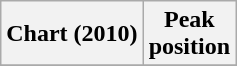<table class="wikitable plainrowheaders">
<tr>
<th scope="col">Chart (2010)</th>
<th scope="col">Peak<br>position</th>
</tr>
<tr>
</tr>
</table>
